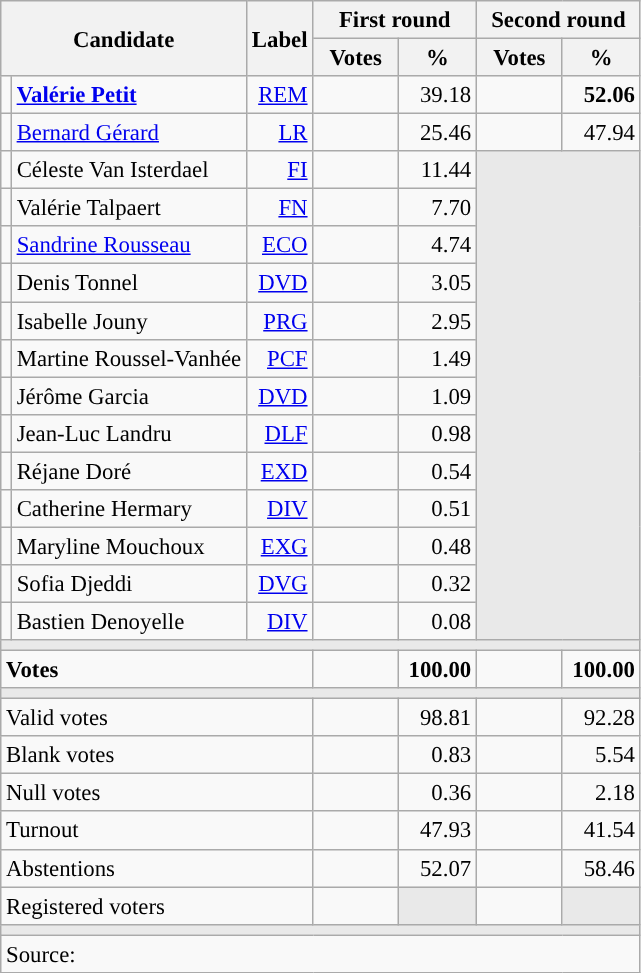<table class="wikitable" style="text-align:right;font-size:95%;">
<tr>
<th rowspan="2" colspan="2">Candidate</th>
<th rowspan="2">Label</th>
<th colspan="2">First round</th>
<th colspan="2">Second round</th>
</tr>
<tr>
<th style="width:50px;">Votes</th>
<th style="width:45px;">%</th>
<th style="width:50px;">Votes</th>
<th style="width:45px;">%</th>
</tr>
<tr>
<td style="color:inherit;background:"></td>
<td style="text-align:left;"><strong><a href='#'>Valérie Petit</a></strong></td>
<td><a href='#'>REM</a></td>
<td></td>
<td>39.18</td>
<td><strong></strong></td>
<td><strong>52.06</strong></td>
</tr>
<tr>
<td style="color:inherit;background:"></td>
<td style="text-align:left;"><a href='#'>Bernard Gérard</a></td>
<td><a href='#'>LR</a></td>
<td></td>
<td>25.46</td>
<td></td>
<td>47.94</td>
</tr>
<tr>
<td style="color:inherit;background:"></td>
<td style="text-align:left;">Céleste Van Isterdael</td>
<td><a href='#'>FI</a></td>
<td></td>
<td>11.44</td>
<td colspan="2" rowspan="13" style="background:#E9E9E9;"></td>
</tr>
<tr>
<td style="color:inherit;background:"></td>
<td style="text-align:left;">Valérie Talpaert</td>
<td><a href='#'>FN</a></td>
<td></td>
<td>7.70</td>
</tr>
<tr>
<td style="color:inherit;background:"></td>
<td style="text-align:left;"><a href='#'>Sandrine Rousseau</a></td>
<td><a href='#'>ECO</a></td>
<td></td>
<td>4.74</td>
</tr>
<tr>
<td style="color:inherit;background:"></td>
<td style="text-align:left;">Denis Tonnel</td>
<td><a href='#'>DVD</a></td>
<td></td>
<td>3.05</td>
</tr>
<tr>
<td style="color:inherit;background:"></td>
<td style="text-align:left;">Isabelle Jouny</td>
<td><a href='#'>PRG</a></td>
<td></td>
<td>2.95</td>
</tr>
<tr>
<td style="color:inherit;background:"></td>
<td style="text-align:left;">Martine Roussel-Vanhée</td>
<td><a href='#'>PCF</a></td>
<td></td>
<td>1.49</td>
</tr>
<tr>
<td style="color:inherit;background:"></td>
<td style="text-align:left;">Jérôme Garcia</td>
<td><a href='#'>DVD</a></td>
<td></td>
<td>1.09</td>
</tr>
<tr>
<td style="color:inherit;background:"></td>
<td style="text-align:left;">Jean-Luc Landru</td>
<td><a href='#'>DLF</a></td>
<td></td>
<td>0.98</td>
</tr>
<tr>
<td style="color:inherit;background:"></td>
<td style="text-align:left;">Réjane Doré</td>
<td><a href='#'>EXD</a></td>
<td></td>
<td>0.54</td>
</tr>
<tr>
<td style="color:inherit;background:"></td>
<td style="text-align:left;">Catherine Hermary</td>
<td><a href='#'>DIV</a></td>
<td></td>
<td>0.51</td>
</tr>
<tr>
<td style="color:inherit;background:"></td>
<td style="text-align:left;">Maryline Mouchoux</td>
<td><a href='#'>EXG</a></td>
<td></td>
<td>0.48</td>
</tr>
<tr>
<td style="color:inherit;background:"></td>
<td style="text-align:left;">Sofia Djeddi</td>
<td><a href='#'>DVG</a></td>
<td></td>
<td>0.32</td>
</tr>
<tr>
<td style="color:inherit;background:"></td>
<td style="text-align:left;">Bastien Denoyelle</td>
<td><a href='#'>DIV</a></td>
<td></td>
<td>0.08</td>
</tr>
<tr>
<td colspan="7" style="background:#E9E9E9;"></td>
</tr>
<tr style="font-weight:bold;">
<td colspan="3" style="text-align:left;">Votes</td>
<td></td>
<td>100.00</td>
<td></td>
<td>100.00</td>
</tr>
<tr>
<td colspan="7" style="background:#E9E9E9;"></td>
</tr>
<tr>
<td colspan="3" style="text-align:left;">Valid votes</td>
<td></td>
<td>98.81</td>
<td></td>
<td>92.28</td>
</tr>
<tr>
<td colspan="3" style="text-align:left;">Blank votes</td>
<td></td>
<td>0.83</td>
<td></td>
<td>5.54</td>
</tr>
<tr>
<td colspan="3" style="text-align:left;">Null votes</td>
<td></td>
<td>0.36</td>
<td></td>
<td>2.18</td>
</tr>
<tr>
<td colspan="3" style="text-align:left;">Turnout</td>
<td></td>
<td>47.93</td>
<td></td>
<td>41.54</td>
</tr>
<tr>
<td colspan="3" style="text-align:left;">Abstentions</td>
<td></td>
<td>52.07</td>
<td></td>
<td>58.46</td>
</tr>
<tr>
<td colspan="3" style="text-align:left;">Registered voters</td>
<td></td>
<td style="background:#E9E9E9;"></td>
<td></td>
<td style="background:#E9E9E9;"></td>
</tr>
<tr>
<td colspan="7" style="background:#E9E9E9;"></td>
</tr>
<tr>
<td colspan="7" style="text-align:left;">Source: </td>
</tr>
</table>
